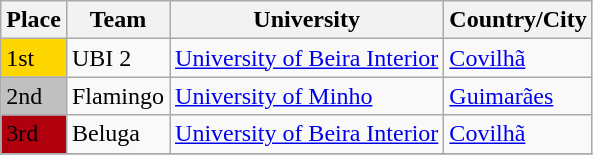<table class="wikitable" border="1">
<tr>
<th>Place</th>
<th>Team</th>
<th>University</th>
<th>Country/City</th>
</tr>
<tr --->
<td bgcolor=gold>1st</td>
<td>UBI 2</td>
<td><a href='#'>University of Beira Interior</a></td>
<td> <a href='#'>Covilhã</a></td>
</tr>
<tr --->
<td bgcolor=silver>2nd</td>
<td>Flamingo</td>
<td><a href='#'>University of Minho</a></td>
<td> <a href='#'>Guimarães</a></td>
</tr>
<tr --->
<td bgcolor=bronze>3rd</td>
<td>Beluga</td>
<td><a href='#'>University of Beira Interior</a></td>
<td> <a href='#'>Covilhã</a></td>
</tr>
<tr --->
</tr>
</table>
